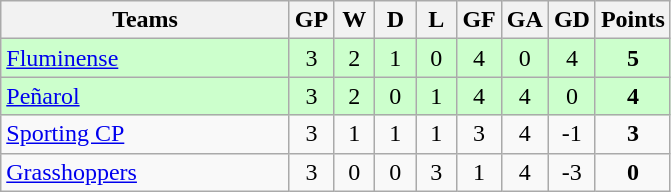<table class = "wikitable sortable">
<tr>
<th width=185>Teams</th>
<th width=20>GP</th>
<th width=20>W</th>
<th width=20>D</th>
<th width=20>L</th>
<th width=20>GF</th>
<th width=20>GA</th>
<th width=20>GD</th>
<th width=20>Points</th>
</tr>
<tr align=center bgcolor=#ccffcc>
<td style="text-align:left;"> <a href='#'>Fluminense</a></td>
<td>3</td>
<td>2</td>
<td>1</td>
<td>0</td>
<td>4</td>
<td>0</td>
<td>4</td>
<td><strong>5</strong></td>
</tr>
<tr align=center bgcolor=#ccffcc>
<td style="text-align:left;"> <a href='#'>Peñarol</a></td>
<td>3</td>
<td>2</td>
<td>0</td>
<td>1</td>
<td>4</td>
<td>4</td>
<td>0</td>
<td><strong>4</strong></td>
</tr>
<tr align=center>
<td style="text-align:left;"> <a href='#'>Sporting CP</a></td>
<td>3</td>
<td>1</td>
<td>1</td>
<td>1</td>
<td>3</td>
<td>4</td>
<td>-1</td>
<td><strong>3</strong></td>
</tr>
<tr align=center>
<td style="text-align:left;"> <a href='#'>Grasshoppers</a></td>
<td>3</td>
<td>0</td>
<td>0</td>
<td>3</td>
<td>1</td>
<td>4</td>
<td>-3</td>
<td><strong>0</strong></td>
</tr>
</table>
